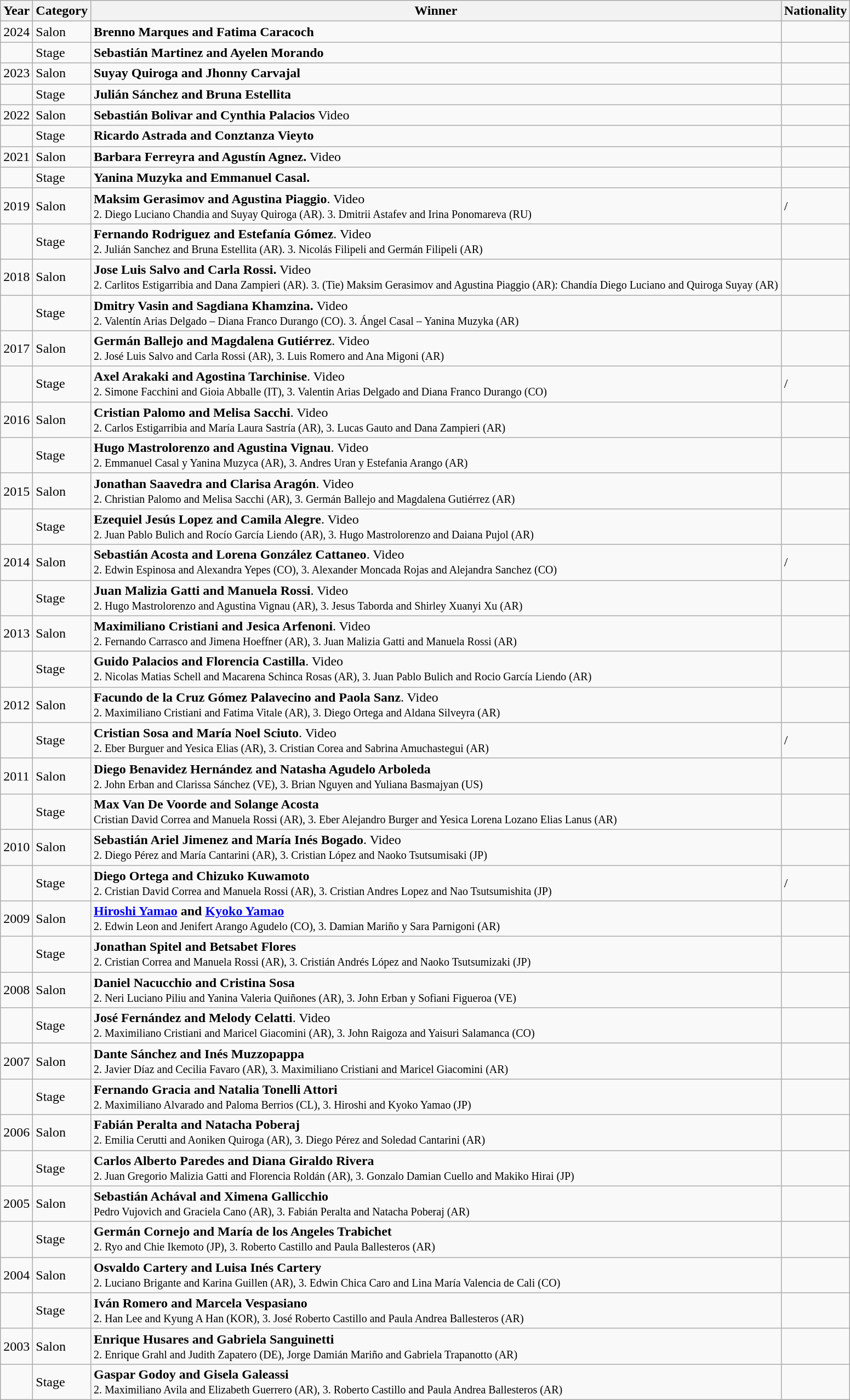<table class="wikitable sortable mw-collapsible">
<tr>
<th>Year</th>
<th>Category</th>
<th>Winner</th>
<th>Nationality</th>
</tr>
<tr>
<td>2024</td>
<td>Salon</td>
<td><strong>Brenno Marques and Fatima Caracoch</strong></td>
<td></td>
</tr>
<tr>
<td></td>
<td>Stage</td>
<td><strong>Sebastián Martinez and Ayelen Morando</strong></td>
<td></td>
</tr>
<tr>
<td>2023</td>
<td>Salon</td>
<td><strong>Suyay Quiroga and Jhonny Carvajal</strong></td>
<td> </td>
</tr>
<tr>
<td></td>
<td>Stage</td>
<td><strong>Julián Sánchez and Bruna Estellita</strong></td>
<td></td>
</tr>
<tr>
<td>2022</td>
<td>Salon</td>
<td><strong>Sebastián Bolivar and Cynthia Palacios</strong> Video</td>
<td></td>
</tr>
<tr>
<td></td>
<td>Stage</td>
<td><strong>Ricardo Astrada and Conztanza Vieyto</strong></td>
<td></td>
</tr>
<tr>
<td>2021</td>
<td>Salon</td>
<td><strong>Barbara Ferreyra and Agustín Agnez.</strong> Video</td>
<td></td>
</tr>
<tr>
<td></td>
<td>Stage</td>
<td><strong>Yanina Muzyka and Emmanuel Casal.</strong></td>
<td></td>
</tr>
<tr>
<td>2019</td>
<td>Salon</td>
<td><strong>Maksim Gerasimov and Agustina Piaggio</strong>. Video<br><small>2. Diego Luciano Chandia and Suyay Quiroga (AR). 3.  Dmitrii Astafev and Irina Ponomareva (RU)</small></td>
<td> / </td>
</tr>
<tr>
<td></td>
<td>Stage</td>
<td><strong>Fernando Rodriguez and Estefanía Gómez</strong>. Video<br><small>2. Julián Sanchez and Bruna Estellita (AR). 3. Nicolás Filipeli and Germán Filipeli (AR)</small></td>
<td></td>
</tr>
<tr>
<td>2018</td>
<td>Salon</td>
<td><strong>Jose Luis Salvo and Carla Rossi.</strong> Video<br><small>2. Carlitos Estigarribia and Dana Zampieri (AR). 3. (Tie)  Maksim Gerasimov and Agustina Piaggio (AR):
Chandía Diego Luciano and Quiroga Suyay (AR)</small></td>
<td></td>
</tr>
<tr>
<td></td>
<td>Stage</td>
<td><strong>Dmitry Vasin and Sagdiana Khamzina.</strong> Video<br><small>2. Valentín Arias Delgado – Diana Franco Durango (CO). 3. Ángel Casal – Yanina Muzyka (AR)</small></td>
<td></td>
</tr>
<tr>
<td>2017</td>
<td>Salon</td>
<td><strong>Germán Ballejo and Magdalena Gutiérrez</strong>. Video<br><small>2. José Luis Salvo and Carla Rossi (AR), 3. Luis Romero and Ana Migoni (AR)</small></td>
<td></td>
</tr>
<tr>
<td></td>
<td>Stage</td>
<td><strong>Axel Arakaki and Agostina Tarchinise</strong>. Video<br><small>2. Simone Facchini and Gioia Abballe (IT), 3. Valentin Arias Delgado and Diana Franco Durango (CO)</small></td>
<td> / </td>
</tr>
<tr>
<td>2016</td>
<td>Salon</td>
<td><strong>Cristian Palomo and Melisa Sacchi</strong>. Video<br><small>2. Carlos Estigarribia and María Laura Sastría (AR), 3. Lucas Gauto and Dana Zampieri (AR)</small></td>
<td></td>
</tr>
<tr>
<td></td>
<td>Stage</td>
<td><strong>Hugo Mastrolorenzo and Agustina Vignau</strong>. Video<br><small>2. Emmanuel Casal y Yanina Muzyca (AR), 3. Andres Uran y Estefania Arango (AR)</small></td>
<td></td>
</tr>
<tr>
<td>2015</td>
<td>Salon</td>
<td><strong>Jonathan Saavedra and Clarisa Aragón</strong>. Video<br><small>2. Christian Palomo and Melisa Sacchi (AR), 3. Germán Ballejo and Magdalena Gutiérrez (AR)</small></td>
<td></td>
</tr>
<tr>
<td></td>
<td>Stage</td>
<td><strong>Ezequiel Jesús Lopez and Camila Alegre</strong>. Video<br><small>2. Juan Pablo Bulich and Rocío García Liendo (AR), 3. Hugo Mastrolorenzo and Daiana Pujol (AR)</small></td>
<td></td>
</tr>
<tr>
<td>2014</td>
<td>Salon </td>
<td><strong>Sebastián Acosta and Lorena González Cattaneo</strong>. Video<br><small>2. Edwin Espinosa and Alexandra Yepes (CO), 3. Alexander Moncada Rojas and Alejandra Sanchez (CO)</small></td>
<td> / </td>
</tr>
<tr>
<td></td>
<td>Stage </td>
<td><strong>Juan Malizia Gatti and Manuela Rossi</strong>. Video<br><small>2. Hugo Mastrolorenzo and Agustina Vignau (AR), 3. Jesus Taborda and Shirley Xuanyi Xu (AR)</small></td>
<td></td>
</tr>
<tr>
<td>2013</td>
<td>Salon </td>
<td><strong>Maximiliano Cristiani and Jesica Arfenoni</strong>. Video<br><small>2. Fernando Carrasco and Jimena Hoeffner (AR), 3. Juan Malizia Gatti and Manuela Rossi (AR)</small></td>
<td></td>
</tr>
<tr>
<td></td>
<td>Stage </td>
<td><strong>Guido Palacios and Florencia Castilla</strong>. Video<br><small>2. Nicolas Matias Schell and Macarena Schinca Rosas (AR), 3. Juan Pablo Bulich and Rocio García Liendo (AR)</small></td>
<td></td>
</tr>
<tr>
<td>2012 </td>
<td>Salon </td>
<td><strong>Facundo de la Cruz Gómez Palavecino and Paola Sanz</strong>. Video<br><small>2. Maximiliano Cristiani and Fatima Vitale (AR), 3. Diego Ortega and Aldana Silveyra (AR)</small></td>
<td></td>
</tr>
<tr>
<td></td>
<td>Stage </td>
<td><strong>Cristian Sosa and María Noel Sciuto</strong>. Video<br><small>2. Eber Burguer and Yesica Elias (AR), 3. Cristian Corea and Sabrina Amuchastegui (AR)</small></td>
<td> / </td>
</tr>
<tr>
<td>2011 </td>
<td>Salon </td>
<td><strong>Diego Benavidez Hernández and Natasha Agudelo Arboleda</strong><br><small>2. John Erban and Clarissa Sánchez (VE), 3. Brian Nguyen and Yuliana Basmajyan (US)</small></td>
<td></td>
</tr>
<tr>
<td></td>
<td>Stage </td>
<td><strong>Max Van De Voorde and Solange Acosta</strong><br><small>Cristian David Correa and Manuela Rossi (AR), 3. Eber Alejandro Burger and Yesica Lorena Lozano Elias Lanus (AR)</small></td>
<td></td>
</tr>
<tr>
<td>2010</td>
<td>Salon </td>
<td><strong>Sebastián Ariel Jimenez and María Inés Bogado</strong>. Video<br><small>2. Diego Pérez and María Cantarini (AR), 3. Cristian López and Naoko Tsutsumisaki (JP)</small></td>
<td></td>
</tr>
<tr>
<td></td>
<td>Stage </td>
<td><strong>Diego Ortega and Chizuko Kuwamoto</strong><br><small>2. Cristian David Correa and Manuela Rossi (AR), 3. Cristian Andres Lopez and Nao Tsutsumishita (JP)</small></td>
<td> / </td>
</tr>
<tr>
<td>2009 </td>
<td>Salon </td>
<td><strong><a href='#'>Hiroshi Yamao</a> and <a href='#'>Kyoko Yamao</a></strong><br><small>2. Edwin Leon and Jenifert Arango Agudelo (CO), 3. Damian Mariño y Sara Parnigoni (AR)</small></td>
<td></td>
</tr>
<tr>
<td></td>
<td>Stage </td>
<td><strong>Jonathan Spitel and Betsabet Flores</strong><br><small>2. Cristian Correa and Manuela Rossi (AR), 3. Cristián Andrés López and Naoko Tsutsumizaki (JP)</small></td>
<td></td>
</tr>
<tr>
<td>2008 </td>
<td>Salon </td>
<td><strong>Daniel Nacucchio and Cristina Sosa</strong><br><small>2. Neri Luciano Piliu and Yanina Valeria Quiñones (AR), 3. John Erban y Sofiani Figueroa (VE)</small></td>
<td></td>
</tr>
<tr>
<td></td>
<td>Stage</td>
<td><strong>José Fernández and Melody Celatti</strong>. Video<br><small>2. Maximiliano Cristiani and Maricel Giacomini (AR), 3. John Raigoza and Yaisuri Salamanca (CO)</small></td>
<td></td>
</tr>
<tr>
<td>2007 </td>
<td>Salon</td>
<td><strong>Dante Sánchez and Inés Muzzopappa</strong><br><small>2. Javier Díaz and Cecilia Favaro (AR), 3. Maximiliano Cristiani and Maricel Giacomini (AR)</small></td>
<td></td>
</tr>
<tr>
<td></td>
<td>Stage</td>
<td><strong>Fernando Gracia and Natalia Tonelli Attori</strong><br><small>2. Maximiliano Alvarado and Paloma Berrios (CL), 3. Hiroshi and Kyoko Yamao (JP)</small></td>
<td></td>
</tr>
<tr>
<td>2006 </td>
<td>Salon</td>
<td><strong>Fabián Peralta and Natacha Poberaj</strong><br><small>2. Emilia Cerutti and Aoniken Quiroga (AR), 3. Diego Pérez and Soledad Cantarini (AR)</small></td>
<td></td>
</tr>
<tr>
<td></td>
<td>Stage</td>
<td><strong>Carlos Alberto Paredes and Diana Giraldo Rivera</strong><br><small>2. Juan Gregorio Malizia Gatti and Florencia Roldán (AR), 3. Gonzalo Damian Cuello and Makiko Hirai (JP)</small></td>
<td></td>
</tr>
<tr>
<td>2005 </td>
<td>Salon</td>
<td><strong>Sebastián Achával and Ximena Gallicchio</strong><br><small>Pedro Vujovich and Graciela Cano (AR), 3. Fabián Peralta and Natacha Poberaj (AR)</small></td>
<td></td>
</tr>
<tr>
<td></td>
<td>Stage</td>
<td><strong>Germán Cornejo and María de los Angeles Trabichet</strong><br><small>2. Ryo and Chie Ikemoto (JP), 3. Roberto Castillo and Paula Ballesteros (AR)</small></td>
<td></td>
</tr>
<tr>
<td>2004 </td>
<td>Salon</td>
<td><strong>Osvaldo Cartery and Luisa Inés Cartery</strong><br><small>2. Luciano Brigante and Karina Guillen (AR), 3. Edwin Chica Caro and Lina María Valencia de Cali (CO)</small></td>
<td></td>
</tr>
<tr>
<td></td>
<td>Stage</td>
<td><strong>Iván Romero and Marcela Vespasiano</strong><br><small>2. Han Lee and Kyung A Han (KOR), 3. José Roberto Castillo and Paula Andrea Ballesteros (AR)</small></td>
<td></td>
</tr>
<tr>
<td>2003 </td>
<td>Salon</td>
<td><strong>Enrique Husares and Gabriela Sanguinetti</strong><br><small>2. Enrique Grahl and Judith Zapatero (DE), Jorge Damián Mariño and Gabriela Trapanotto (AR)</small></td>
<td></td>
</tr>
<tr>
<td></td>
<td>Stage</td>
<td><strong>Gaspar Godoy and Gisela Galeassi</strong><br><small>2. Maximiliano Avila and Elizabeth Guerrero (AR), 3. Roberto Castillo and Paula Andrea Ballesteros (AR)</small></td>
<td></td>
</tr>
</table>
